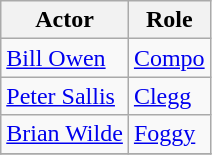<table class="wikitable">
<tr>
<th>Actor</th>
<th>Role</th>
</tr>
<tr>
<td><a href='#'>Bill Owen</a></td>
<td><a href='#'>Compo</a></td>
</tr>
<tr>
<td><a href='#'>Peter Sallis</a></td>
<td><a href='#'>Clegg</a></td>
</tr>
<tr>
<td><a href='#'>Brian Wilde</a></td>
<td><a href='#'>Foggy</a></td>
</tr>
<tr>
</tr>
</table>
